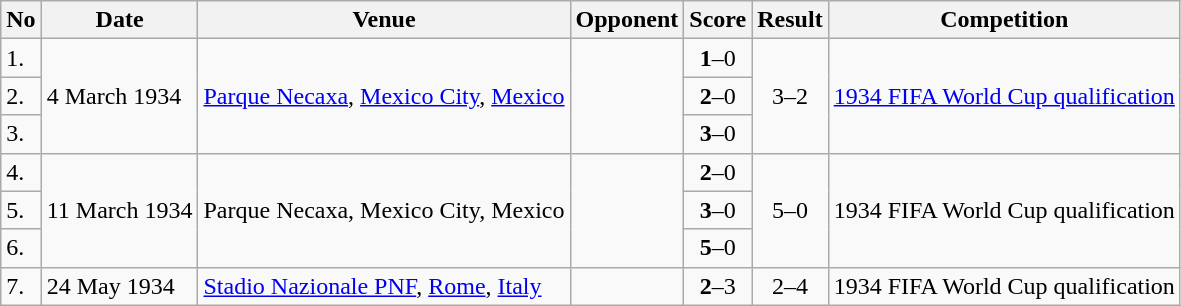<table class="wikitable" style="font-size:100%;">
<tr>
<th>No</th>
<th>Date</th>
<th>Venue</th>
<th>Opponent</th>
<th>Score</th>
<th>Result</th>
<th>Competition</th>
</tr>
<tr>
<td>1.</td>
<td rowspan="3">4 March 1934</td>
<td rowspan="3"><a href='#'>Parque Necaxa</a>, <a href='#'>Mexico City</a>, <a href='#'>Mexico</a></td>
<td rowspan="3"></td>
<td align=center><strong>1</strong>–0</td>
<td rowspan="3" style="text-align:center">3–2</td>
<td rowspan="3"><a href='#'>1934 FIFA World Cup qualification</a></td>
</tr>
<tr>
<td>2.</td>
<td align=center><strong>2</strong>–0</td>
</tr>
<tr>
<td>3.</td>
<td align=center><strong>3</strong>–0</td>
</tr>
<tr>
<td>4.</td>
<td rowspan="3">11 March 1934</td>
<td rowspan="3">Parque Necaxa, Mexico City, Mexico</td>
<td rowspan="3"></td>
<td align=center><strong>2</strong>–0</td>
<td rowspan="3" style="text-align:center">5–0</td>
<td rowspan="3">1934 FIFA World Cup qualification</td>
</tr>
<tr>
<td>5.</td>
<td align=center><strong>3</strong>–0</td>
</tr>
<tr>
<td>6.</td>
<td align=center><strong>5</strong>–0</td>
</tr>
<tr>
<td>7.</td>
<td>24 May 1934</td>
<td><a href='#'>Stadio Nazionale PNF</a>, <a href='#'>Rome</a>, <a href='#'>Italy</a></td>
<td></td>
<td align=center><strong>2</strong>–3</td>
<td align=center>2–4</td>
<td>1934 FIFA World Cup qualification</td>
</tr>
</table>
